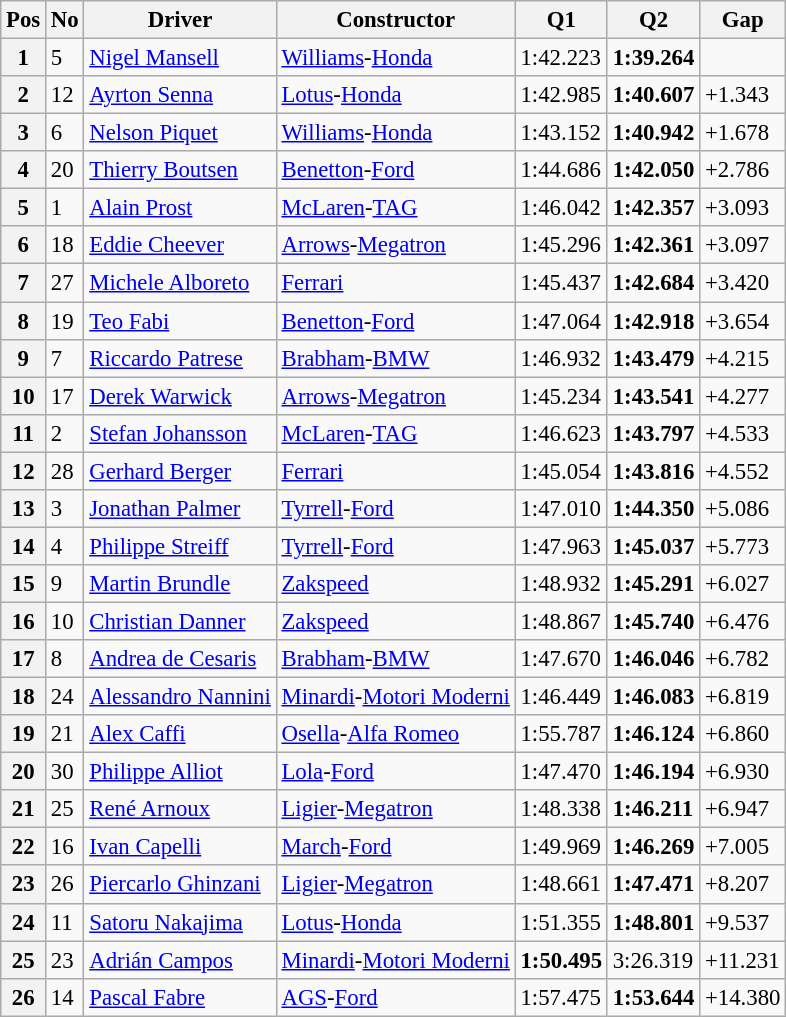<table class="wikitable sortable" style="font-size: 95%;">
<tr>
<th>Pos</th>
<th>No</th>
<th>Driver</th>
<th>Constructor</th>
<th>Q1</th>
<th>Q2</th>
<th>Gap</th>
</tr>
<tr>
<th>1</th>
<td>5</td>
<td> <a href='#'>Nigel Mansell</a></td>
<td><a href='#'>Williams</a>-<a href='#'>Honda</a></td>
<td>1:42.223</td>
<td><strong>1:39.264</strong></td>
<td></td>
</tr>
<tr>
<th>2</th>
<td>12</td>
<td> <a href='#'>Ayrton Senna</a></td>
<td><a href='#'>Lotus</a>-<a href='#'>Honda</a></td>
<td>1:42.985</td>
<td><strong>1:40.607</strong></td>
<td>+1.343</td>
</tr>
<tr>
<th>3</th>
<td>6</td>
<td> <a href='#'>Nelson Piquet</a></td>
<td><a href='#'>Williams</a>-<a href='#'>Honda</a></td>
<td>1:43.152</td>
<td><strong>1:40.942</strong></td>
<td>+1.678</td>
</tr>
<tr>
<th>4</th>
<td>20</td>
<td> <a href='#'>Thierry Boutsen</a></td>
<td><a href='#'>Benetton</a>-<a href='#'>Ford</a></td>
<td>1:44.686</td>
<td><strong>1:42.050</strong></td>
<td>+2.786</td>
</tr>
<tr>
<th>5</th>
<td>1</td>
<td> <a href='#'>Alain Prost</a></td>
<td><a href='#'>McLaren</a>-<a href='#'>TAG</a></td>
<td>1:46.042</td>
<td><strong>1:42.357</strong></td>
<td>+3.093</td>
</tr>
<tr>
<th>6</th>
<td>18</td>
<td> <a href='#'>Eddie Cheever</a></td>
<td><a href='#'>Arrows</a>-<a href='#'>Megatron</a></td>
<td>1:45.296</td>
<td><strong>1:42.361</strong></td>
<td>+3.097</td>
</tr>
<tr>
<th>7</th>
<td>27</td>
<td> <a href='#'>Michele Alboreto</a></td>
<td><a href='#'>Ferrari</a></td>
<td>1:45.437</td>
<td><strong>1:42.684</strong></td>
<td>+3.420</td>
</tr>
<tr>
<th>8</th>
<td>19</td>
<td> <a href='#'>Teo Fabi</a></td>
<td><a href='#'>Benetton</a>-<a href='#'>Ford</a></td>
<td>1:47.064</td>
<td><strong>1:42.918</strong></td>
<td>+3.654</td>
</tr>
<tr>
<th>9</th>
<td>7</td>
<td> <a href='#'>Riccardo Patrese</a></td>
<td><a href='#'>Brabham</a>-<a href='#'>BMW</a></td>
<td>1:46.932</td>
<td><strong>1:43.479</strong></td>
<td>+4.215</td>
</tr>
<tr>
<th>10</th>
<td>17</td>
<td> <a href='#'>Derek Warwick</a></td>
<td><a href='#'>Arrows</a>-<a href='#'>Megatron</a></td>
<td>1:45.234</td>
<td><strong>1:43.541</strong></td>
<td>+4.277</td>
</tr>
<tr>
<th>11</th>
<td>2</td>
<td> <a href='#'>Stefan Johansson</a></td>
<td><a href='#'>McLaren</a>-<a href='#'>TAG</a></td>
<td>1:46.623</td>
<td><strong>1:43.797</strong></td>
<td>+4.533</td>
</tr>
<tr>
<th>12</th>
<td>28</td>
<td> <a href='#'>Gerhard Berger</a></td>
<td><a href='#'>Ferrari</a></td>
<td>1:45.054</td>
<td><strong>1:43.816</strong></td>
<td>+4.552</td>
</tr>
<tr>
<th>13</th>
<td>3</td>
<td> <a href='#'>Jonathan Palmer</a></td>
<td><a href='#'>Tyrrell</a>-<a href='#'>Ford</a></td>
<td>1:47.010</td>
<td><strong>1:44.350</strong></td>
<td>+5.086</td>
</tr>
<tr>
<th>14</th>
<td>4</td>
<td> <a href='#'>Philippe Streiff</a></td>
<td><a href='#'>Tyrrell</a>-<a href='#'>Ford</a></td>
<td>1:47.963</td>
<td><strong>1:45.037</strong></td>
<td>+5.773</td>
</tr>
<tr>
<th>15</th>
<td>9</td>
<td> <a href='#'>Martin Brundle</a></td>
<td><a href='#'>Zakspeed</a></td>
<td>1:48.932</td>
<td><strong>1:45.291</strong></td>
<td>+6.027</td>
</tr>
<tr>
<th>16</th>
<td>10</td>
<td> <a href='#'>Christian Danner</a></td>
<td><a href='#'>Zakspeed</a></td>
<td>1:48.867</td>
<td><strong>1:45.740</strong></td>
<td>+6.476</td>
</tr>
<tr>
<th>17</th>
<td>8</td>
<td> <a href='#'>Andrea de Cesaris</a></td>
<td><a href='#'>Brabham</a>-<a href='#'>BMW</a></td>
<td>1:47.670</td>
<td><strong>1:46.046</strong></td>
<td>+6.782</td>
</tr>
<tr>
<th>18</th>
<td>24</td>
<td> <a href='#'>Alessandro Nannini</a></td>
<td><a href='#'>Minardi</a>-<a href='#'>Motori Moderni</a></td>
<td>1:46.449</td>
<td><strong>1:46.083</strong></td>
<td>+6.819</td>
</tr>
<tr>
<th>19</th>
<td>21</td>
<td> <a href='#'>Alex Caffi</a></td>
<td><a href='#'>Osella</a>-<a href='#'>Alfa Romeo</a></td>
<td>1:55.787</td>
<td><strong>1:46.124</strong></td>
<td>+6.860</td>
</tr>
<tr>
<th>20</th>
<td>30</td>
<td> <a href='#'>Philippe Alliot</a></td>
<td><a href='#'>Lola</a>-<a href='#'>Ford</a></td>
<td>1:47.470</td>
<td><strong>1:46.194</strong></td>
<td>+6.930</td>
</tr>
<tr>
<th>21</th>
<td>25</td>
<td> <a href='#'>René Arnoux</a></td>
<td><a href='#'>Ligier</a>-<a href='#'>Megatron</a></td>
<td>1:48.338</td>
<td><strong>1:46.211</strong></td>
<td>+6.947</td>
</tr>
<tr>
<th>22</th>
<td>16</td>
<td> <a href='#'>Ivan Capelli</a></td>
<td><a href='#'>March</a>-<a href='#'>Ford</a></td>
<td>1:49.969</td>
<td><strong>1:46.269</strong></td>
<td>+7.005</td>
</tr>
<tr>
<th>23</th>
<td>26</td>
<td> <a href='#'>Piercarlo Ghinzani</a></td>
<td><a href='#'>Ligier</a>-<a href='#'>Megatron</a></td>
<td>1:48.661</td>
<td><strong>1:47.471</strong></td>
<td>+8.207</td>
</tr>
<tr>
<th>24</th>
<td>11</td>
<td> <a href='#'>Satoru Nakajima</a></td>
<td><a href='#'>Lotus</a>-<a href='#'>Honda</a></td>
<td>1:51.355</td>
<td><strong>1:48.801</strong></td>
<td>+9.537</td>
</tr>
<tr>
<th>25</th>
<td>23</td>
<td> <a href='#'>Adrián Campos</a></td>
<td><a href='#'>Minardi</a>-<a href='#'>Motori Moderni</a></td>
<td><strong>1:50.495</strong></td>
<td>3:26.319</td>
<td>+11.231</td>
</tr>
<tr>
<th>26</th>
<td>14</td>
<td> <a href='#'>Pascal Fabre</a></td>
<td><a href='#'>AGS</a>-<a href='#'>Ford</a></td>
<td>1:57.475</td>
<td><strong>1:53.644</strong></td>
<td>+14.380</td>
</tr>
</table>
